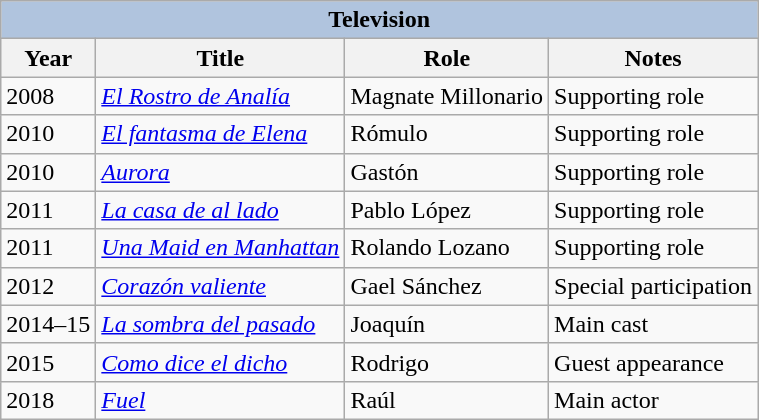<table class="wikitable">
<tr>
<th colspan="5" style="background:LightSteelBlue;">Television</th>
</tr>
<tr>
<th>Year</th>
<th>Title</th>
<th>Role</th>
<th>Notes</th>
</tr>
<tr>
<td>2008</td>
<td><em><a href='#'>El Rostro de Analía</a></em></td>
<td>Magnate Millonario</td>
<td>Supporting role</td>
</tr>
<tr>
<td>2010</td>
<td><em><a href='#'>El fantasma de Elena</a></em></td>
<td>Rómulo</td>
<td>Supporting role</td>
</tr>
<tr>
<td>2010</td>
<td><em><a href='#'>Aurora</a></em></td>
<td>Gastón</td>
<td>Supporting role</td>
</tr>
<tr>
<td>2011</td>
<td><em><a href='#'>La casa de al lado</a></em></td>
<td>Pablo López</td>
<td>Supporting role</td>
</tr>
<tr>
<td>2011</td>
<td><em><a href='#'>Una Maid en Manhattan</a></em></td>
<td>Rolando Lozano</td>
<td>Supporting role</td>
</tr>
<tr>
<td>2012</td>
<td><em><a href='#'>Corazón valiente</a></em></td>
<td>Gael Sánchez</td>
<td>Special participation</td>
</tr>
<tr>
<td>2014–15</td>
<td><em><a href='#'>La sombra del pasado</a></em></td>
<td>Joaquín</td>
<td>Main cast</td>
</tr>
<tr>
<td>2015</td>
<td><em><a href='#'>Como dice el dicho</a></em></td>
<td>Rodrigo</td>
<td>Guest appearance</td>
</tr>
<tr>
<td>2018</td>
<td><em><a href='#'>Fuel</a></em></td>
<td>Raúl</td>
<td>Main actor</td>
</tr>
</table>
